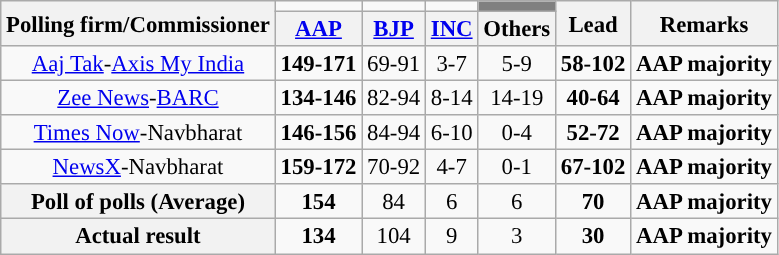<table class="wikitable" style="text-align:center;font-size:95%;line-height:16px;">
<tr>
<th class="wikitable" rowspan="2">Polling firm/Commissioner</th>
<td></td>
<td></td>
<td></td>
<td style="background:gray;"></td>
<th rowspan="2">Lead</th>
<th rowspan="2">Remarks</th>
</tr>
<tr>
<th class="wikitable"><a href='#'>AAP</a></th>
<th class="wikitable"><a href='#'>BJP</a></th>
<th class="wikitable"><a href='#'>INC</a></th>
<th class="wikitable">Others</th>
</tr>
<tr>
<td><a href='#'>Aaj Tak</a>-<a href='#'>Axis My India</a></td>
<td><strong>149-171</strong></td>
<td>69-91</td>
<td>3-7</td>
<td>5-9</td>
<td><strong>58-102</strong></td>
<td><strong>AAP majority</strong></td>
</tr>
<tr>
<td><a href='#'>Zee News</a>-<a href='#'>BARC</a></td>
<td><strong>134-146</strong></td>
<td>82-94</td>
<td>8-14</td>
<td>14-19</td>
<td><strong>40-64</strong></td>
<td><strong>AAP majority</strong></td>
</tr>
<tr>
<td><a href='#'>Times Now</a>-Navbharat</td>
<td><strong>146-156</strong></td>
<td>84-94</td>
<td>6-10</td>
<td>0-4</td>
<td><strong>52-72</strong></td>
<td><strong>AAP majority</strong></td>
</tr>
<tr>
<td><a href='#'>NewsX</a>-Navbharat</td>
<td><strong>159-172</strong></td>
<td>70-92</td>
<td>4-7</td>
<td>0-1</td>
<td><strong>67-102</strong></td>
<td><strong>AAP majority</strong></td>
</tr>
<tr>
<th>Poll of polls (Average)</th>
<td><strong>154</strong></td>
<td>84</td>
<td>6</td>
<td>6</td>
<td><strong>70</strong></td>
<td><strong>AAP majority</strong></td>
</tr>
<tr>
<th>Actual result</th>
<td><strong>134</strong></td>
<td>104</td>
<td>9</td>
<td>3</td>
<td><strong>30</strong></td>
<td><strong>AAP majority</strong></td>
</tr>
</table>
